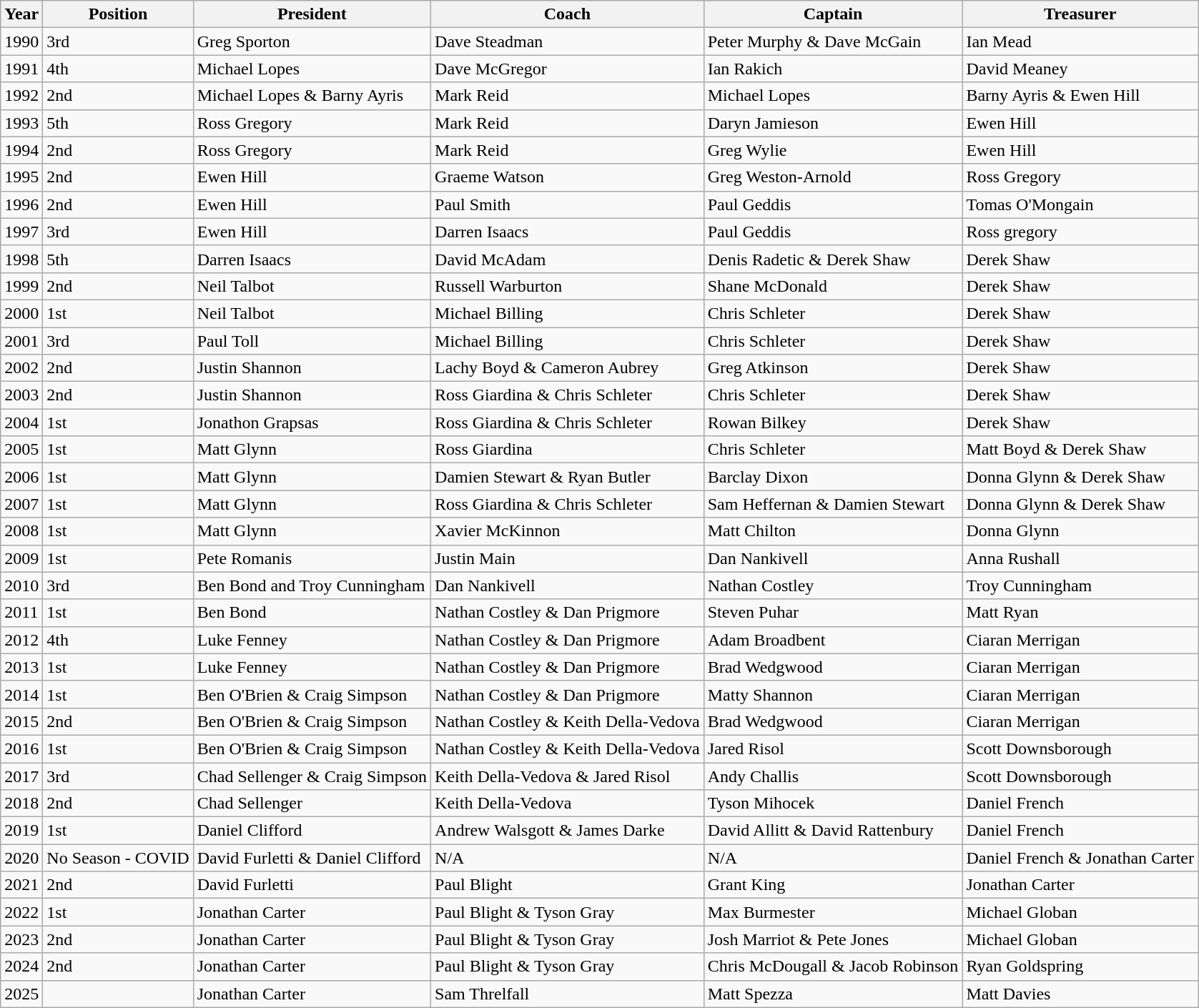<table class="wikitable">
<tr>
<th>Year</th>
<th>Position</th>
<th>President</th>
<th>Coach</th>
<th>Captain</th>
<th>Treasurer</th>
</tr>
<tr>
<td>1990</td>
<td>3rd</td>
<td>Greg Sporton</td>
<td>Dave Steadman</td>
<td>Peter Murphy & Dave McGain</td>
<td>Ian Mead</td>
</tr>
<tr>
<td>1991</td>
<td>4th</td>
<td>Michael Lopes</td>
<td>Dave McGregor</td>
<td>Ian Rakich</td>
<td>David Meaney</td>
</tr>
<tr>
<td>1992</td>
<td>2nd</td>
<td>Michael Lopes & Barny Ayris</td>
<td>Mark Reid</td>
<td>Michael Lopes</td>
<td>Barny Ayris & Ewen Hill</td>
</tr>
<tr>
<td>1993</td>
<td>5th</td>
<td>Ross Gregory</td>
<td>Mark Reid</td>
<td>Daryn Jamieson</td>
<td>Ewen Hill</td>
</tr>
<tr>
<td>1994</td>
<td>2nd</td>
<td>Ross Gregory</td>
<td>Mark Reid</td>
<td>Greg Wylie</td>
<td>Ewen Hill</td>
</tr>
<tr>
<td>1995</td>
<td>2nd</td>
<td>Ewen Hill</td>
<td>Graeme Watson</td>
<td>Greg Weston-Arnold</td>
<td>Ross Gregory</td>
</tr>
<tr>
<td>1996</td>
<td>2nd</td>
<td>Ewen Hill</td>
<td>Paul Smith</td>
<td>Paul Geddis</td>
<td>Tomas O'Mongain</td>
</tr>
<tr>
<td>1997</td>
<td>3rd</td>
<td>Ewen Hill</td>
<td>Darren Isaacs</td>
<td>Paul Geddis</td>
<td>Ross gregory</td>
</tr>
<tr>
<td>1998</td>
<td>5th</td>
<td>Darren Isaacs</td>
<td>David McAdam</td>
<td>Denis Radetic & Derek Shaw</td>
<td>Derek Shaw</td>
</tr>
<tr>
<td>1999</td>
<td>2nd</td>
<td>Neil Talbot</td>
<td>Russell Warburton</td>
<td>Shane McDonald</td>
<td>Derek Shaw</td>
</tr>
<tr>
<td>2000</td>
<td>1st</td>
<td>Neil Talbot</td>
<td>Michael Billing</td>
<td>Chris Schleter</td>
<td>Derek Shaw</td>
</tr>
<tr>
<td>2001</td>
<td>3rd</td>
<td>Paul Toll</td>
<td>Michael Billing</td>
<td>Chris Schleter</td>
<td>Derek Shaw</td>
</tr>
<tr>
<td>2002</td>
<td>2nd</td>
<td>Justin Shannon</td>
<td>Lachy Boyd & Cameron Aubrey</td>
<td>Greg Atkinson</td>
<td>Derek Shaw</td>
</tr>
<tr>
<td>2003</td>
<td>2nd</td>
<td>Justin Shannon</td>
<td>Ross Giardina & Chris Schleter</td>
<td>Chris Schleter</td>
<td>Derek Shaw</td>
</tr>
<tr>
<td>2004</td>
<td>1st</td>
<td>Jonathon Grapsas</td>
<td>Ross Giardina & Chris Schleter</td>
<td>Rowan Bilkey</td>
<td>Derek Shaw</td>
</tr>
<tr>
<td>2005</td>
<td>1st</td>
<td>Matt Glynn</td>
<td>Ross Giardina</td>
<td>Chris Schleter</td>
<td>Matt Boyd & Derek Shaw</td>
</tr>
<tr>
<td>2006</td>
<td>1st</td>
<td>Matt Glynn</td>
<td>Damien Stewart & Ryan Butler</td>
<td>Barclay Dixon</td>
<td>Donna Glynn & Derek Shaw</td>
</tr>
<tr>
<td>2007</td>
<td>1st</td>
<td>Matt Glynn</td>
<td>Ross Giardina & Chris Schleter</td>
<td>Sam Heffernan & Damien Stewart</td>
<td>Donna Glynn & Derek Shaw</td>
</tr>
<tr>
<td>2008</td>
<td>1st</td>
<td>Matt Glynn</td>
<td>Xavier McKinnon</td>
<td>Matt Chilton</td>
<td>Donna Glynn</td>
</tr>
<tr>
<td>2009</td>
<td>1st</td>
<td>Pete Romanis</td>
<td>Justin Main</td>
<td>Dan Nankivell</td>
<td>Anna Rushall</td>
</tr>
<tr>
<td>2010</td>
<td>3rd</td>
<td>Ben Bond and Troy Cunningham</td>
<td>Dan Nankivell</td>
<td>Nathan Costley</td>
<td>Troy Cunningham</td>
</tr>
<tr>
<td>2011</td>
<td>1st</td>
<td>Ben Bond</td>
<td>Nathan Costley & Dan Prigmore</td>
<td>Steven Puhar</td>
<td>Matt Ryan</td>
</tr>
<tr>
<td>2012</td>
<td>4th</td>
<td>Luke Fenney</td>
<td>Nathan Costley & Dan Prigmore</td>
<td>Adam Broadbent</td>
<td>Ciaran Merrigan</td>
</tr>
<tr>
<td>2013</td>
<td>1st</td>
<td>Luke Fenney</td>
<td>Nathan Costley & Dan Prigmore</td>
<td>Brad Wedgwood</td>
<td>Ciaran Merrigan</td>
</tr>
<tr>
<td>2014</td>
<td>1st</td>
<td>Ben O'Brien & Craig Simpson</td>
<td>Nathan Costley & Dan Prigmore</td>
<td>Matty Shannon</td>
<td>Ciaran Merrigan</td>
</tr>
<tr>
<td>2015</td>
<td>2nd</td>
<td>Ben O'Brien & Craig Simpson</td>
<td>Nathan Costley & Keith Della-Vedova</td>
<td>Brad Wedgwood</td>
<td>Ciaran Merrigan</td>
</tr>
<tr>
<td>2016</td>
<td>1st</td>
<td>Ben O'Brien & Craig Simpson</td>
<td>Nathan Costley & Keith Della-Vedova</td>
<td>Jared Risol</td>
<td>Scott Downsborough</td>
</tr>
<tr>
<td>2017</td>
<td>3rd</td>
<td>Chad Sellenger & Craig Simpson</td>
<td>Keith Della-Vedova & Jared Risol</td>
<td>Andy Challis</td>
<td>Scott Downsborough</td>
</tr>
<tr>
<td>2018</td>
<td>2nd</td>
<td>Chad Sellenger</td>
<td>Keith Della-Vedova</td>
<td>Tyson Mihocek</td>
<td>Daniel French</td>
</tr>
<tr>
<td>2019</td>
<td>1st</td>
<td>Daniel Clifford</td>
<td>Andrew Walsgott & James Darke</td>
<td>David Allitt & David Rattenbury</td>
<td>Daniel French</td>
</tr>
<tr>
<td>2020</td>
<td>No Season - COVID</td>
<td>David Furletti & Daniel Clifford</td>
<td>N/A</td>
<td>N/A</td>
<td>Daniel French & Jonathan Carter</td>
</tr>
<tr>
<td>2021</td>
<td>2nd</td>
<td>David Furletti</td>
<td>Paul Blight</td>
<td>Grant King</td>
<td>Jonathan Carter</td>
</tr>
<tr>
<td>2022</td>
<td>1st</td>
<td>Jonathan Carter</td>
<td>Paul Blight & Tyson Gray</td>
<td>Max Burmester</td>
<td>Michael Globan</td>
</tr>
<tr>
<td>2023</td>
<td>2nd</td>
<td>Jonathan Carter</td>
<td>Paul Blight & Tyson Gray</td>
<td>Josh Marriot & Pete Jones</td>
<td>Michael Globan</td>
</tr>
<tr>
<td>2024</td>
<td>2nd</td>
<td>Jonathan Carter</td>
<td>Paul Blight & Tyson Gray</td>
<td>Chris McDougall & Jacob Robinson</td>
<td>Ryan Goldspring</td>
</tr>
<tr>
<td>2025</td>
<td></td>
<td>Jonathan Carter</td>
<td>Sam Threlfall</td>
<td>Matt Spezza</td>
<td>Matt Davies</td>
</tr>
</table>
